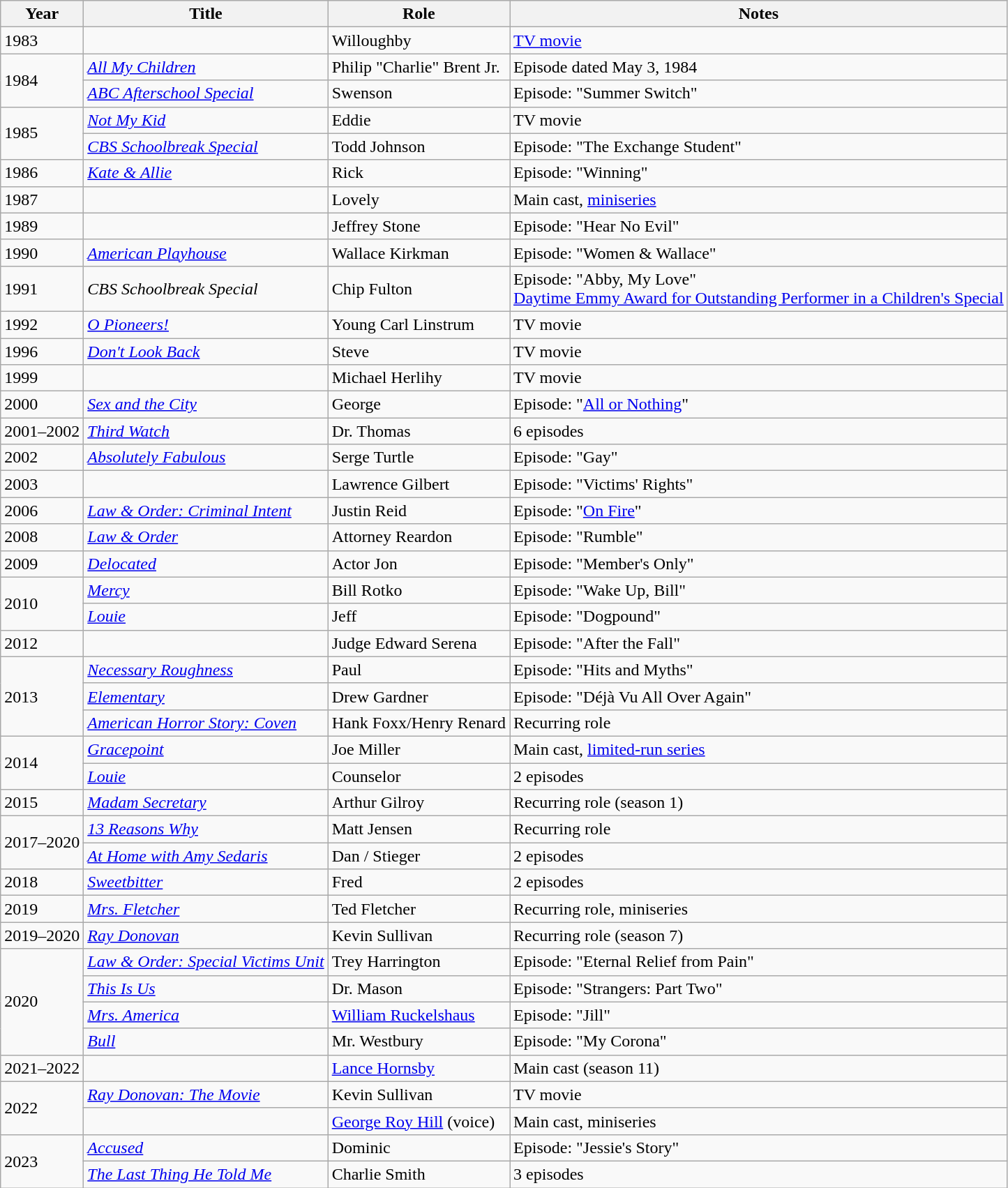<table class="wikitable sortable">
<tr>
<th>Year</th>
<th>Title</th>
<th>Role</th>
<th class="unsortable">Notes</th>
</tr>
<tr>
<td>1983</td>
<td><em></em></td>
<td>Willoughby</td>
<td><a href='#'>TV movie</a></td>
</tr>
<tr>
<td rowspan="2">1984</td>
<td><em><a href='#'>All My Children</a></em></td>
<td>Philip "Charlie" Brent Jr.</td>
<td>Episode dated May 3, 1984</td>
</tr>
<tr>
<td><em><a href='#'>ABC Afterschool Special</a></em></td>
<td>Swenson</td>
<td>Episode: "Summer Switch"</td>
</tr>
<tr>
<td rowspan="2">1985</td>
<td><em><a href='#'>Not My Kid</a></em></td>
<td>Eddie</td>
<td>TV movie</td>
</tr>
<tr>
<td><em><a href='#'>CBS Schoolbreak Special</a></em></td>
<td>Todd Johnson</td>
<td>Episode: "The Exchange Student"</td>
</tr>
<tr>
<td>1986</td>
<td><em><a href='#'>Kate & Allie</a></em></td>
<td>Rick</td>
<td>Episode: "Winning"</td>
</tr>
<tr>
<td>1987</td>
<td><em></em></td>
<td>Lovely</td>
<td>Main cast, <a href='#'>miniseries</a></td>
</tr>
<tr>
<td>1989</td>
<td><em></em></td>
<td>Jeffrey Stone</td>
<td>Episode: "Hear No Evil"</td>
</tr>
<tr>
<td>1990</td>
<td><em><a href='#'>American Playhouse</a></em></td>
<td>Wallace Kirkman</td>
<td>Episode: "Women & Wallace"</td>
</tr>
<tr>
<td>1991</td>
<td><em>CBS Schoolbreak Special</em></td>
<td>Chip Fulton</td>
<td>Episode: "Abby, My Love"<br><a href='#'>Daytime Emmy Award for Outstanding Performer in a Children's Special</a></td>
</tr>
<tr>
<td>1992</td>
<td><em><a href='#'>O Pioneers!</a></em></td>
<td>Young Carl Linstrum</td>
<td>TV movie</td>
</tr>
<tr>
<td>1996</td>
<td><em><a href='#'>Don't Look Back</a></em></td>
<td>Steve</td>
<td>TV movie</td>
</tr>
<tr>
<td>1999</td>
<td><em></em></td>
<td>Michael Herlihy</td>
<td>TV movie</td>
</tr>
<tr>
<td>2000</td>
<td><em><a href='#'>Sex and the City</a></em></td>
<td>George</td>
<td>Episode: "<a href='#'>All or Nothing</a>"</td>
</tr>
<tr>
<td>2001–2002</td>
<td><em><a href='#'>Third Watch</a></em></td>
<td>Dr. Thomas</td>
<td>6 episodes</td>
</tr>
<tr>
<td>2002</td>
<td><em><a href='#'>Absolutely Fabulous</a></em></td>
<td>Serge Turtle</td>
<td>Episode: "Gay"</td>
</tr>
<tr>
<td>2003</td>
<td><em></em></td>
<td>Lawrence Gilbert</td>
<td>Episode: "Victims' Rights"</td>
</tr>
<tr>
<td>2006</td>
<td><em><a href='#'>Law & Order: Criminal Intent</a></em></td>
<td>Justin Reid</td>
<td>Episode: "<a href='#'>On Fire</a>"</td>
</tr>
<tr>
<td>2008</td>
<td><em><a href='#'>Law & Order</a></em></td>
<td>Attorney Reardon</td>
<td>Episode: "Rumble"</td>
</tr>
<tr>
<td>2009</td>
<td><em><a href='#'>Delocated</a></em></td>
<td>Actor Jon</td>
<td>Episode: "Member's Only"</td>
</tr>
<tr>
<td rowspan="2">2010</td>
<td><em><a href='#'>Mercy</a></em></td>
<td>Bill Rotko</td>
<td>Episode: "Wake Up, Bill"</td>
</tr>
<tr>
<td><em><a href='#'>Louie</a></em></td>
<td>Jeff</td>
<td>Episode: "Dogpound"</td>
</tr>
<tr>
<td>2012</td>
<td><em></em></td>
<td>Judge Edward Serena</td>
<td>Episode: "After the Fall"</td>
</tr>
<tr>
<td rowspan="3">2013</td>
<td><em><a href='#'>Necessary Roughness</a></em></td>
<td>Paul</td>
<td>Episode: "Hits and Myths"</td>
</tr>
<tr>
<td><em><a href='#'>Elementary</a></em></td>
<td>Drew Gardner</td>
<td>Episode: "Déjà Vu All Over Again"</td>
</tr>
<tr>
<td><em><a href='#'>American Horror Story: Coven</a></em></td>
<td>Hank Foxx/Henry Renard</td>
<td>Recurring role</td>
</tr>
<tr>
<td rowspan="2">2014</td>
<td><em><a href='#'>Gracepoint</a></em></td>
<td>Joe Miller</td>
<td>Main cast, <a href='#'>limited-run series</a></td>
</tr>
<tr>
<td><em><a href='#'>Louie</a></em></td>
<td>Counselor</td>
<td>2 episodes</td>
</tr>
<tr>
<td>2015</td>
<td><em><a href='#'>Madam Secretary</a></em></td>
<td>Arthur Gilroy</td>
<td>Recurring role (season 1)</td>
</tr>
<tr>
<td rowspan="2">2017–2020</td>
<td><em><a href='#'>13 Reasons Why</a></em></td>
<td>Matt Jensen</td>
<td>Recurring role</td>
</tr>
<tr>
<td><em><a href='#'>At Home with Amy Sedaris</a></em></td>
<td>Dan / Stieger</td>
<td>2 episodes</td>
</tr>
<tr>
<td>2018</td>
<td><em><a href='#'>Sweetbitter</a></em></td>
<td>Fred</td>
<td>2 episodes</td>
</tr>
<tr>
<td>2019</td>
<td><em><a href='#'>Mrs. Fletcher</a></em></td>
<td>Ted Fletcher</td>
<td>Recurring role, miniseries</td>
</tr>
<tr>
<td>2019–2020</td>
<td><em><a href='#'>Ray Donovan</a></em></td>
<td>Kevin Sullivan</td>
<td>Recurring role (season 7)</td>
</tr>
<tr>
<td rowspan="4">2020</td>
<td><em><a href='#'>Law & Order: Special Victims Unit</a></em></td>
<td>Trey Harrington</td>
<td>Episode: "Eternal Relief from Pain"</td>
</tr>
<tr>
<td><em><a href='#'>This Is Us</a></em></td>
<td>Dr. Mason</td>
<td>Episode: "Strangers: Part Two"</td>
</tr>
<tr>
<td><em><a href='#'>Mrs. America</a></em></td>
<td><a href='#'>William Ruckelshaus</a></td>
<td>Episode: "Jill"</td>
</tr>
<tr>
<td><em><a href='#'>Bull</a></em></td>
<td>Mr. Westbury</td>
<td>Episode: "My Corona"</td>
</tr>
<tr>
<td>2021–2022</td>
<td><em></em></td>
<td><a href='#'>Lance Hornsby</a></td>
<td>Main cast (season 11)</td>
</tr>
<tr>
<td rowspan="2">2022</td>
<td><em><a href='#'>Ray Donovan: The Movie</a></em></td>
<td>Kevin Sullivan</td>
<td>TV movie</td>
</tr>
<tr>
<td><em></em></td>
<td><a href='#'>George Roy Hill</a> (voice)</td>
<td>Main cast, miniseries</td>
</tr>
<tr>
<td rowspan="2">2023</td>
<td><em><a href='#'>Accused</a></em></td>
<td>Dominic</td>
<td>Episode: "Jessie's Story"</td>
</tr>
<tr>
<td><em><a href='#'>The Last Thing He Told Me</a></em></td>
<td>Charlie Smith</td>
<td>3 episodes</td>
</tr>
</table>
